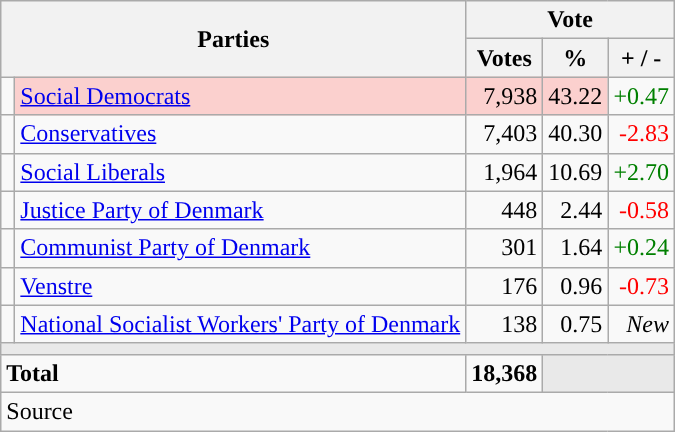<table class="wikitable" style="text-align:right;">
<tr>
<th style="text-align:centre;" rowspan="2" colspan="2" width="225">Parties</th>
<th colspan="3">Vote</th>
</tr>
<tr>
<th width="15">Votes</th>
<th width="15">%</th>
<th width="15">+ / -</th>
</tr>
<tr>
<td width="2" style="color:inherit;background:"></td>
<td bgcolor=#fbd0ce  align="left"><a href='#'>Social Democrats</a></td>
<td bgcolor=#fbd0ce>7,938</td>
<td bgcolor=#fbd0ce>43.22</td>
<td style=color:green;>+0.47</td>
</tr>
<tr>
<td width="2" style="color:inherit;background:"></td>
<td align="left"><a href='#'>Conservatives</a></td>
<td>7,403</td>
<td>40.30</td>
<td style=color:red;>-2.83</td>
</tr>
<tr>
<td width="2" style="color:inherit;background:"></td>
<td align="left"><a href='#'>Social Liberals</a></td>
<td>1,964</td>
<td>10.69</td>
<td style=color:green;>+2.70</td>
</tr>
<tr>
<td width="2" style="color:inherit;background:"></td>
<td align="left"><a href='#'>Justice Party of Denmark</a></td>
<td>448</td>
<td>2.44</td>
<td style=color:red;>-0.58</td>
</tr>
<tr>
<td width="2" style="color:inherit;background:"></td>
<td align="left"><a href='#'>Communist Party of Denmark</a></td>
<td>301</td>
<td>1.64</td>
<td style=color:green;>+0.24</td>
</tr>
<tr>
<td width="2" style="color:inherit;background:"></td>
<td align="left"><a href='#'>Venstre</a></td>
<td>176</td>
<td>0.96</td>
<td style=color:red;>-0.73</td>
</tr>
<tr>
<td width="2" style="color:inherit;background:"></td>
<td align="left"><a href='#'>National Socialist Workers' Party of Denmark</a></td>
<td>138</td>
<td>0.75</td>
<td><em>New</em></td>
</tr>
<tr>
<td colspan="7" bgcolor="#E9E9E9"></td>
</tr>
<tr>
<td align="left" colspan="2"><strong>Total</strong></td>
<td><strong>18,368</strong></td>
<td bgcolor="#E9E9E9" colspan="2"></td>
</tr>
<tr>
<td align="left" colspan="6">Source</td>
</tr>
</table>
